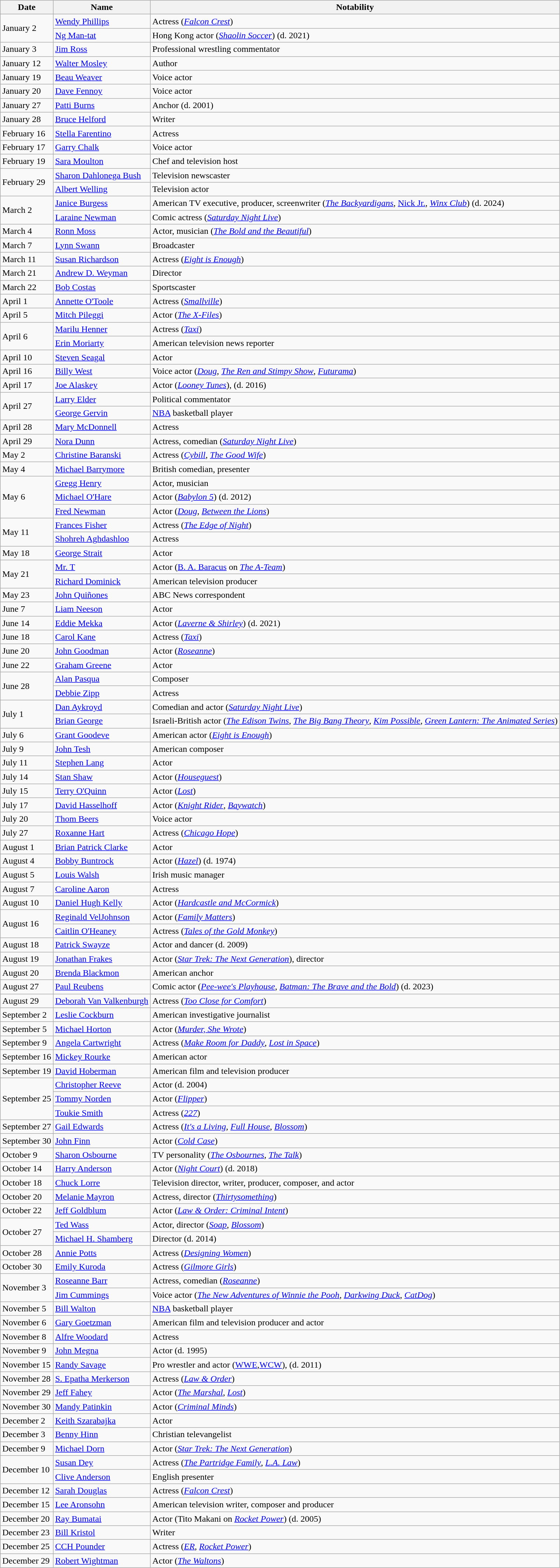<table class="wikitable">
<tr>
<th>Date</th>
<th>Name</th>
<th>Notability</th>
</tr>
<tr>
<td rowspan="2">January 2</td>
<td><a href='#'>Wendy Phillips</a></td>
<td>Actress (<em><a href='#'>Falcon Crest</a></em>)</td>
</tr>
<tr>
<td><a href='#'>Ng Man-tat</a></td>
<td>Hong Kong actor (<em><a href='#'>Shaolin Soccer</a></em>) (d. 2021)</td>
</tr>
<tr>
<td>January 3</td>
<td><a href='#'>Jim Ross</a></td>
<td>Professional wrestling commentator</td>
</tr>
<tr>
<td>January 12</td>
<td><a href='#'>Walter Mosley</a></td>
<td>Author</td>
</tr>
<tr>
<td>January 19</td>
<td><a href='#'>Beau Weaver</a></td>
<td>Voice actor</td>
</tr>
<tr>
<td>January 20</td>
<td><a href='#'>Dave Fennoy</a></td>
<td>Voice actor</td>
</tr>
<tr>
<td>January 27</td>
<td><a href='#'>Patti Burns</a></td>
<td>Anchor (d. 2001)</td>
</tr>
<tr>
<td>January 28</td>
<td><a href='#'>Bruce Helford</a></td>
<td>Writer</td>
</tr>
<tr>
<td>February 16</td>
<td><a href='#'>Stella Farentino</a></td>
<td>Actress</td>
</tr>
<tr>
<td>February 17</td>
<td><a href='#'>Garry Chalk</a></td>
<td>Voice actor</td>
</tr>
<tr>
<td>February 19</td>
<td><a href='#'>Sara Moulton</a></td>
<td>Chef and television host</td>
</tr>
<tr>
<td rowspan="2">February 29</td>
<td><a href='#'>Sharon Dahlonega Bush</a></td>
<td>Television newscaster</td>
</tr>
<tr>
<td><a href='#'>Albert Welling</a></td>
<td>Television actor</td>
</tr>
<tr>
<td rowspan="2">March 2</td>
<td><a href='#'>Janice Burgess</a></td>
<td>American TV executive, producer, screenwriter (<em><a href='#'>The Backyardigans</a></em>, <a href='#'>Nick Jr.</a>, <em><a href='#'>Winx Club</a></em>) (d. 2024)</td>
</tr>
<tr>
<td><a href='#'>Laraine Newman</a></td>
<td>Comic actress (<em><a href='#'>Saturday Night Live</a></em>)</td>
</tr>
<tr>
<td>March 4</td>
<td><a href='#'>Ronn Moss</a></td>
<td>Actor, musician (<em><a href='#'>The Bold and the Beautiful</a></em>)</td>
</tr>
<tr>
<td>March 7</td>
<td><a href='#'>Lynn Swann</a></td>
<td>Broadcaster</td>
</tr>
<tr>
<td>March 11</td>
<td><a href='#'>Susan Richardson</a></td>
<td>Actress (<em><a href='#'>Eight is Enough</a></em>)</td>
</tr>
<tr>
<td>March 21</td>
<td><a href='#'>Andrew D. Weyman</a></td>
<td>Director</td>
</tr>
<tr>
<td>March 22</td>
<td><a href='#'>Bob Costas</a></td>
<td>Sportscaster</td>
</tr>
<tr>
<td>April 1</td>
<td><a href='#'>Annette O'Toole</a></td>
<td>Actress (<em><a href='#'>Smallville</a></em>)</td>
</tr>
<tr>
<td>April 5</td>
<td><a href='#'>Mitch Pileggi</a></td>
<td>Actor (<em><a href='#'>The X-Files</a></em>)</td>
</tr>
<tr>
<td rowspan="2">April 6</td>
<td><a href='#'>Marilu Henner</a></td>
<td>Actress (<em><a href='#'>Taxi</a></em>)</td>
</tr>
<tr>
<td><a href='#'>Erin Moriarty</a></td>
<td>American television news reporter</td>
</tr>
<tr>
<td>April 10</td>
<td><a href='#'>Steven Seagal</a></td>
<td>Actor</td>
</tr>
<tr>
<td>April 16</td>
<td><a href='#'>Billy West</a></td>
<td>Voice actor (<em><a href='#'>Doug</a></em>, <em><a href='#'>The Ren and Stimpy Show</a></em>, <em><a href='#'>Futurama</a></em>)</td>
</tr>
<tr>
<td>April 17</td>
<td><a href='#'>Joe Alaskey</a></td>
<td>Actor (<em><a href='#'>Looney Tunes</a></em>), (d. 2016)</td>
</tr>
<tr>
<td rowspan="2">April 27</td>
<td><a href='#'>Larry Elder</a></td>
<td>Political commentator</td>
</tr>
<tr>
<td><a href='#'>George Gervin</a></td>
<td><a href='#'>NBA</a> basketball player</td>
</tr>
<tr>
<td>April 28</td>
<td><a href='#'>Mary McDonnell</a></td>
<td>Actress</td>
</tr>
<tr>
<td>April 29</td>
<td><a href='#'>Nora Dunn</a></td>
<td>Actress, comedian (<em><a href='#'>Saturday Night Live</a></em>)</td>
</tr>
<tr>
<td>May 2</td>
<td><a href='#'>Christine Baranski</a></td>
<td>Actress (<em><a href='#'>Cybill</a></em>, <em><a href='#'>The Good Wife</a></em>)</td>
</tr>
<tr>
<td>May 4</td>
<td><a href='#'>Michael Barrymore</a></td>
<td>British comedian, presenter</td>
</tr>
<tr>
<td rowspan="3">May 6</td>
<td><a href='#'>Gregg Henry</a></td>
<td>Actor, musician</td>
</tr>
<tr>
<td><a href='#'>Michael O'Hare</a></td>
<td>Actor (<em><a href='#'>Babylon 5</a></em>) (d. 2012)</td>
</tr>
<tr>
<td><a href='#'>Fred Newman</a></td>
<td>Actor (<em><a href='#'>Doug</a></em>, <em><a href='#'>Between the Lions</a></em>)</td>
</tr>
<tr>
<td rowspan="2">May 11</td>
<td><a href='#'>Frances Fisher</a></td>
<td>Actress (<em><a href='#'>The Edge of Night</a></em>)</td>
</tr>
<tr>
<td><a href='#'>Shohreh Aghdashloo</a></td>
<td>Actress</td>
</tr>
<tr>
<td>May 18</td>
<td><a href='#'>George Strait</a></td>
<td>Actor</td>
</tr>
<tr>
<td rowspan="2">May 21</td>
<td><a href='#'>Mr. T</a></td>
<td>Actor (<a href='#'>B. A. Baracus</a> on <em><a href='#'>The A-Team</a></em>)</td>
</tr>
<tr>
<td><a href='#'>Richard Dominick</a></td>
<td>American television producer</td>
</tr>
<tr>
<td>May 23</td>
<td><a href='#'>John Quiñones</a></td>
<td>ABC News correspondent</td>
</tr>
<tr>
<td>June 7</td>
<td><a href='#'>Liam Neeson</a></td>
<td>Actor</td>
</tr>
<tr>
<td>June 14</td>
<td><a href='#'>Eddie Mekka</a></td>
<td>Actor (<em><a href='#'>Laverne & Shirley</a></em>) (d. 2021)</td>
</tr>
<tr>
<td>June 18</td>
<td><a href='#'>Carol Kane</a></td>
<td>Actress (<em><a href='#'>Taxi</a></em>)</td>
</tr>
<tr>
<td>June 20</td>
<td><a href='#'>John Goodman</a></td>
<td>Actor (<em><a href='#'>Roseanne</a></em>)</td>
</tr>
<tr>
<td>June 22</td>
<td><a href='#'>Graham Greene</a></td>
<td>Actor</td>
</tr>
<tr>
<td rowspan="2">June 28</td>
<td><a href='#'>Alan Pasqua</a></td>
<td>Composer</td>
</tr>
<tr>
<td><a href='#'>Debbie Zipp</a></td>
<td>Actress</td>
</tr>
<tr>
<td rowspan="2">July 1</td>
<td><a href='#'>Dan Aykroyd</a></td>
<td>Comedian and actor (<em><a href='#'>Saturday Night Live</a></em>)</td>
</tr>
<tr>
<td><a href='#'>Brian George</a></td>
<td>Israeli-British actor (<em><a href='#'>The Edison Twins</a></em>, <em><a href='#'>The Big Bang Theory</a></em>, <em><a href='#'>Kim Possible</a></em>, <em><a href='#'>Green Lantern: The Animated Series</a></em>)</td>
</tr>
<tr>
<td>July 6</td>
<td><a href='#'>Grant Goodeve</a></td>
<td>American actor (<em><a href='#'>Eight is Enough</a></em>)</td>
</tr>
<tr>
<td>July 9</td>
<td><a href='#'>John Tesh</a></td>
<td>American composer</td>
</tr>
<tr>
<td>July 11</td>
<td><a href='#'>Stephen Lang</a></td>
<td>Actor</td>
</tr>
<tr>
<td>July 14</td>
<td><a href='#'>Stan Shaw</a></td>
<td>Actor (<em><a href='#'>Houseguest</a></em>)</td>
</tr>
<tr>
<td>July 15</td>
<td><a href='#'>Terry O'Quinn</a></td>
<td>Actor (<em><a href='#'>Lost</a></em>)</td>
</tr>
<tr>
<td>July 17</td>
<td><a href='#'>David Hasselhoff</a></td>
<td>Actor (<em><a href='#'>Knight Rider</a></em>, <em><a href='#'>Baywatch</a></em>)</td>
</tr>
<tr>
<td>July 20</td>
<td><a href='#'>Thom Beers</a></td>
<td>Voice actor</td>
</tr>
<tr>
<td>July 27</td>
<td><a href='#'>Roxanne Hart</a></td>
<td>Actress (<em><a href='#'>Chicago Hope</a></em>)</td>
</tr>
<tr>
<td>August 1</td>
<td><a href='#'>Brian Patrick Clarke</a></td>
<td>Actor</td>
</tr>
<tr>
<td>August 4</td>
<td><a href='#'>Bobby Buntrock</a></td>
<td>Actor (<em><a href='#'>Hazel</a></em>) (d. 1974)</td>
</tr>
<tr>
<td>August 5</td>
<td><a href='#'>Louis Walsh</a></td>
<td>Irish music manager</td>
</tr>
<tr>
<td>August 7</td>
<td><a href='#'>Caroline Aaron</a></td>
<td>Actress</td>
</tr>
<tr>
<td>August 10</td>
<td><a href='#'>Daniel Hugh Kelly</a></td>
<td>Actor (<em><a href='#'>Hardcastle and McCormick</a></em>)</td>
</tr>
<tr>
<td rowspan="2">August 16</td>
<td><a href='#'>Reginald VelJohnson</a></td>
<td>Actor (<em><a href='#'>Family Matters</a></em>)</td>
</tr>
<tr>
<td><a href='#'>Caitlin O'Heaney</a></td>
<td>Actress (<em><a href='#'>Tales of the Gold Monkey</a></em>)</td>
</tr>
<tr>
<td>August 18</td>
<td><a href='#'>Patrick Swayze</a></td>
<td>Actor and dancer (d. 2009)</td>
</tr>
<tr>
<td>August 19</td>
<td><a href='#'>Jonathan Frakes</a></td>
<td>Actor (<em><a href='#'>Star Trek: The Next Generation</a></em>), director</td>
</tr>
<tr>
<td>August 20</td>
<td><a href='#'>Brenda Blackmon</a></td>
<td>American anchor</td>
</tr>
<tr>
<td>August 27</td>
<td><a href='#'>Paul Reubens</a></td>
<td>Comic actor (<em><a href='#'>Pee-wee's Playhouse</a></em>, <em><a href='#'>Batman: The Brave and the Bold</a></em>) (d. 2023)</td>
</tr>
<tr>
<td>August 29</td>
<td><a href='#'>Deborah Van Valkenburgh</a></td>
<td>Actress (<em><a href='#'>Too Close for Comfort</a></em>)</td>
</tr>
<tr>
<td>September 2</td>
<td><a href='#'>Leslie Cockburn</a></td>
<td>American investigative journalist</td>
</tr>
<tr>
<td>September 5</td>
<td><a href='#'>Michael Horton</a></td>
<td>Actor (<em><a href='#'>Murder, She Wrote</a></em>)</td>
</tr>
<tr>
<td>September 9</td>
<td><a href='#'>Angela Cartwright</a></td>
<td>Actress (<em><a href='#'>Make Room for Daddy</a></em>, <em><a href='#'>Lost in Space</a></em>)</td>
</tr>
<tr>
<td>September 16</td>
<td><a href='#'>Mickey Rourke</a></td>
<td>American actor</td>
</tr>
<tr>
<td>September 19</td>
<td><a href='#'>David Hoberman</a></td>
<td>American film and television producer</td>
</tr>
<tr>
<td rowspan="3">September 25</td>
<td><a href='#'>Christopher Reeve</a></td>
<td>Actor (d. 2004)</td>
</tr>
<tr>
<td><a href='#'>Tommy Norden</a></td>
<td>Actor (<em><a href='#'>Flipper</a></em>)</td>
</tr>
<tr>
<td><a href='#'>Toukie Smith</a></td>
<td>Actress (<em><a href='#'>227</a></em>)</td>
</tr>
<tr>
<td>September 27</td>
<td><a href='#'>Gail Edwards</a></td>
<td>Actress (<em><a href='#'>It's a Living</a></em>, <em><a href='#'>Full House</a></em>, <em><a href='#'>Blossom</a></em>)</td>
</tr>
<tr>
<td>September 30</td>
<td><a href='#'>John Finn</a></td>
<td>Actor (<em><a href='#'>Cold Case</a></em>)</td>
</tr>
<tr>
<td>October 9</td>
<td><a href='#'>Sharon Osbourne</a></td>
<td>TV personality (<em><a href='#'>The Osbournes</a></em>, <em><a href='#'>The Talk</a></em>)</td>
</tr>
<tr>
<td>October 14</td>
<td><a href='#'>Harry Anderson</a></td>
<td>Actor (<em><a href='#'>Night Court</a></em>) (d. 2018)</td>
</tr>
<tr>
<td>October 18</td>
<td><a href='#'>Chuck Lorre</a></td>
<td>Television director, writer, producer, composer, and actor</td>
</tr>
<tr>
<td>October 20</td>
<td><a href='#'>Melanie Mayron</a></td>
<td>Actress, director (<em><a href='#'>Thirtysomething</a></em>)</td>
</tr>
<tr>
<td>October 22</td>
<td><a href='#'>Jeff Goldblum</a></td>
<td>Actor (<em><a href='#'>Law & Order: Criminal Intent</a></em>)</td>
</tr>
<tr>
<td rowspan="2">October 27</td>
<td><a href='#'>Ted Wass</a></td>
<td>Actor, director (<em><a href='#'>Soap</a></em>, <em><a href='#'>Blossom</a></em>)</td>
</tr>
<tr>
<td><a href='#'>Michael H. Shamberg</a></td>
<td>Director (d. 2014)</td>
</tr>
<tr>
<td>October 28</td>
<td><a href='#'>Annie Potts</a></td>
<td>Actress (<em><a href='#'>Designing Women</a></em>)</td>
</tr>
<tr>
<td>October 30</td>
<td><a href='#'>Emily Kuroda</a></td>
<td>Actress (<em><a href='#'>Gilmore Girls</a></em>)</td>
</tr>
<tr>
<td rowspan="2">November 3</td>
<td><a href='#'>Roseanne Barr</a></td>
<td>Actress, comedian (<em><a href='#'>Roseanne</a></em>)</td>
</tr>
<tr>
<td><a href='#'>Jim Cummings</a></td>
<td>Voice actor (<em><a href='#'>The New Adventures of Winnie the Pooh</a></em>, <em><a href='#'>Darkwing Duck</a></em>, <em><a href='#'>CatDog</a></em>)</td>
</tr>
<tr>
<td>November 5</td>
<td><a href='#'>Bill Walton</a></td>
<td><a href='#'>NBA</a> basketball player</td>
</tr>
<tr>
<td>November 6</td>
<td><a href='#'>Gary Goetzman</a></td>
<td>American film and television producer and actor</td>
</tr>
<tr>
<td>November 8</td>
<td><a href='#'>Alfre Woodard</a></td>
<td>Actress</td>
</tr>
<tr>
<td>November 9</td>
<td><a href='#'>John Megna</a></td>
<td>Actor (d. 1995)</td>
</tr>
<tr>
<td>November 15</td>
<td><a href='#'>Randy Savage</a></td>
<td>Pro wrestler and actor (<a href='#'>WWE</a>,<a href='#'>WCW</a>), (d. 2011)</td>
</tr>
<tr>
<td>November 28</td>
<td><a href='#'>S. Epatha Merkerson</a></td>
<td>Actress (<em><a href='#'>Law & Order</a></em>)</td>
</tr>
<tr>
<td>November 29</td>
<td><a href='#'>Jeff Fahey</a></td>
<td>Actor (<em><a href='#'>The Marshal</a></em>, <em><a href='#'>Lost</a></em>)</td>
</tr>
<tr>
<td>November 30</td>
<td><a href='#'>Mandy Patinkin</a></td>
<td>Actor (<em><a href='#'>Criminal Minds</a></em>)</td>
</tr>
<tr>
<td>December 2</td>
<td><a href='#'>Keith Szarabajka</a></td>
<td>Actor</td>
</tr>
<tr>
<td>December 3</td>
<td><a href='#'>Benny Hinn</a></td>
<td>Christian televangelist</td>
</tr>
<tr>
<td>December 9</td>
<td><a href='#'>Michael Dorn</a></td>
<td>Actor (<em><a href='#'>Star Trek: The Next Generation</a></em>)</td>
</tr>
<tr>
<td rowspan="2">December 10</td>
<td><a href='#'>Susan Dey</a></td>
<td>Actress (<em><a href='#'>The Partridge Family</a></em>, <em><a href='#'>L.A. Law</a></em>)</td>
</tr>
<tr>
<td><a href='#'>Clive Anderson</a></td>
<td>English presenter</td>
</tr>
<tr>
<td>December 12</td>
<td><a href='#'>Sarah Douglas</a></td>
<td>Actress (<em><a href='#'>Falcon Crest</a></em>)</td>
</tr>
<tr>
<td>December 15</td>
<td><a href='#'>Lee Aronsohn</a></td>
<td>American television writer, composer and producer</td>
</tr>
<tr>
<td>December 20</td>
<td><a href='#'>Ray Bumatai</a></td>
<td>Actor (Tito Makani on <em><a href='#'>Rocket Power</a></em>) (d. 2005)</td>
</tr>
<tr>
<td>December 23</td>
<td><a href='#'>Bill Kristol</a></td>
<td>Writer</td>
</tr>
<tr>
<td>December 25</td>
<td><a href='#'>CCH Pounder</a></td>
<td>Actress (<em><a href='#'>ER</a></em>, <em><a href='#'>Rocket Power</a></em>)</td>
</tr>
<tr>
<td>December 29</td>
<td><a href='#'>Robert Wightman</a></td>
<td>Actor (<em><a href='#'>The Waltons</a></em>)</td>
</tr>
</table>
